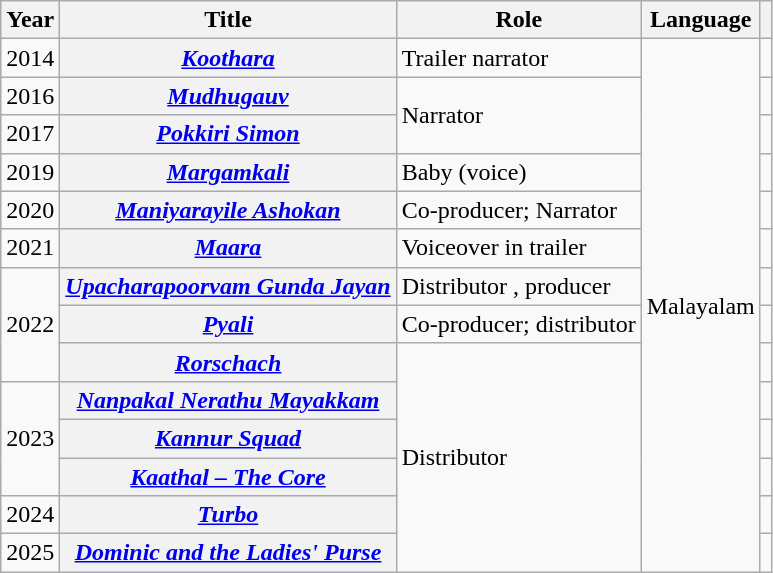<table class="wikitable sortable plainrowheaders">
<tr>
<th scope="col">Year</th>
<th scope="col">Title</th>
<th scope="col">Role</th>
<th scope="col">Language</th>
<th scope="col" class="unsortable"></th>
</tr>
<tr>
<td>2014</td>
<th scope="row"><em><a href='#'>Koothara</a></em></th>
<td>Trailer narrator</td>
<td rowspan="15">Malayalam</td>
<td style="text-align:center;"></td>
</tr>
<tr>
<td>2016</td>
<th scope="row"><em><a href='#'>Mudhugauv</a></em></th>
<td rowspan="2">Narrator</td>
<td style="text-align:center;"></td>
</tr>
<tr>
<td>2017</td>
<th scope="row"><em><a href='#'>Pokkiri Simon</a></em></th>
<td style="text-align:center;"></td>
</tr>
<tr>
<td>2019</td>
<th scope="row"><em><a href='#'>Margamkali</a></em></th>
<td>Baby (voice)</td>
<td></td>
</tr>
<tr>
<td>2020</td>
<th scope="row"><em><a href='#'>Maniyarayile Ashokan</a></em></th>
<td>Co-producer; Narrator</td>
<td style="text-align:center;"></td>
</tr>
<tr>
<td>2021</td>
<th scope="row"><em><a href='#'>Maara</a></em></th>
<td>Voiceover in trailer</td>
<td style="text-align:center;"></td>
</tr>
<tr>
<td rowspan="3">2022</td>
<th scope="row"><em><a href='#'>Upacharapoorvam Gunda Jayan</a></em></th>
<td>Distributor , producer</td>
<td style="text-align:center;"></td>
</tr>
<tr>
<th scope="row"><em><a href='#'>Pyali</a></em></th>
<td>Co-producer; distributor</td>
<td></td>
</tr>
<tr>
<th scope="row"><em><a href='#'>Rorschach</a></em></th>
<td rowspan="6">Distributor</td>
<td></td>
</tr>
<tr>
<td rowspan="3">2023</td>
<th scope="row"><em><a href='#'>Nanpakal Nerathu Mayakkam</a></em></th>
<td style="text-align:center;"></td>
</tr>
<tr>
<th scope="row"><em><a href='#'>Kannur Squad</a></em></th>
<td></td>
</tr>
<tr>
<th scope="row"><em><a href='#'>Kaathal – The Core</a></em></th>
<td></td>
</tr>
<tr>
<td>2024</td>
<th scope="row"><em><a href='#'>Turbo</a></em></th>
<td></td>
</tr>
<tr>
<td>2025</td>
<th scope="row"><em><a href='#'>Dominic and the Ladies' Purse</a></em></th>
<td></td>
</tr>
</table>
